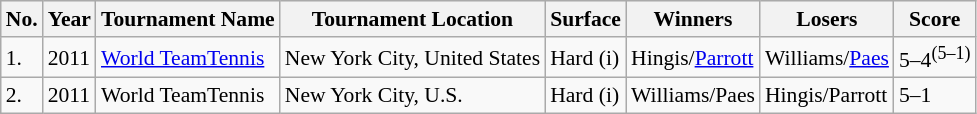<table class="sortable wikitable" style="font-size:90%;">
<tr style="background:#eee;">
<th>No.</th>
<th>Year</th>
<th>Tournament Name</th>
<th>Tournament Location</th>
<th>Surface</th>
<th>Winners</th>
<th>Losers</th>
<th>Score</th>
</tr>
<tr>
<td>1.</td>
<td>2011</td>
<td><a href='#'>World TeamTennis</a></td>
<td>New York City, United States</td>
<td>Hard (i)</td>
<td>Hingis/<a href='#'>Parrott</a></td>
<td>Williams/<a href='#'>Paes</a></td>
<td>5–4<sup>(5–1)</sup></td>
</tr>
<tr>
<td>2.</td>
<td>2011</td>
<td>World TeamTennis</td>
<td>New York City, U.S.</td>
<td>Hard (i)</td>
<td>Williams/Paes</td>
<td>Hingis/Parrott</td>
<td>5–1</td>
</tr>
</table>
